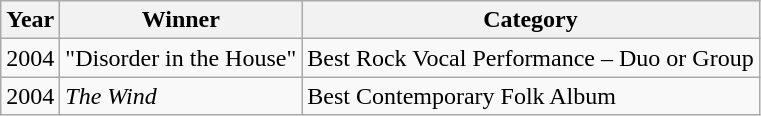<table class="wikitable">
<tr>
<th>Year</th>
<th>Winner</th>
<th>Category</th>
</tr>
<tr>
<td>2004</td>
<td align="left">"Disorder in the House"</td>
<td align="left">Best Rock Vocal Performance – Duo or Group</td>
</tr>
<tr>
<td>2004</td>
<td align="left"><em>The Wind</em></td>
<td align="left">Best Contemporary Folk Album</td>
</tr>
</table>
